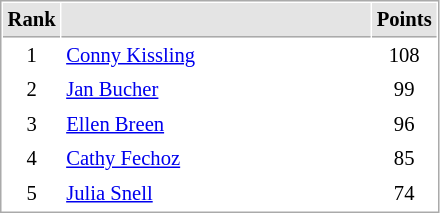<table cellspacing="1" cellpadding="3" style="border:1px solid #AAAAAA;font-size:86%">
<tr bgcolor="#E4E4E4">
<th style="border-bottom:1px solid #AAAAAA" width=10>Rank</th>
<th style="border-bottom:1px solid #AAAAAA" width=200></th>
<th style="border-bottom:1px solid #AAAAAA" width=20>Points</th>
</tr>
<tr>
<td align="center">1</td>
<td> <a href='#'>Conny Kissling</a></td>
<td align=center>108</td>
</tr>
<tr>
<td align="center">2</td>
<td> <a href='#'>Jan Bucher</a></td>
<td align=center>99</td>
</tr>
<tr>
<td align="center">3</td>
<td> <a href='#'>Ellen Breen</a></td>
<td align=center>96</td>
</tr>
<tr>
<td align="center">4</td>
<td> <a href='#'>Cathy Fechoz</a></td>
<td align=center>85</td>
</tr>
<tr>
<td align="center">5</td>
<td> <a href='#'>Julia Snell</a></td>
<td align=center>74</td>
</tr>
</table>
